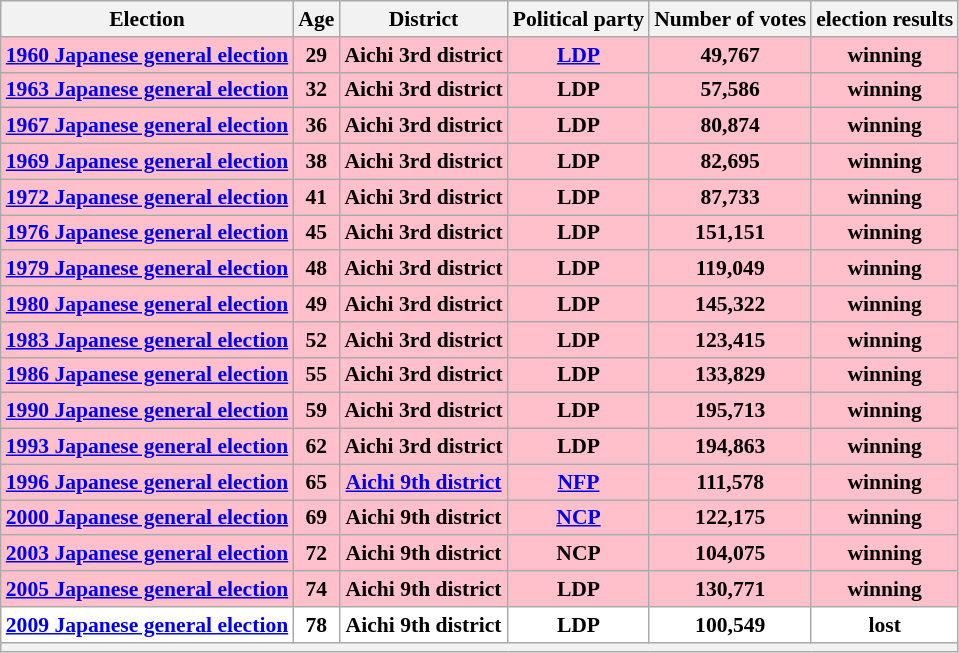<table class="wikitable" style="text-align:center; font-size:90%">
<tr>
<th>Election</th>
<th>Age</th>
<th>District</th>
<th>Political party</th>
<th>Number of votes</th>
<th>election results</th>
</tr>
<tr>
<td style="background:Pink;"><strong><a href='#'>1960 Japanese general election</a></strong></td>
<td style="background:Pink;"><strong>29</strong></td>
<td style="background:Pink;"><strong>Aichi 3rd district</strong></td>
<td style="background:Pink;"><strong><a href='#'>LDP</a></strong></td>
<td style="background:Pink;"><strong>49,767</strong></td>
<td style="background:Pink;"><strong>winning</strong></td>
</tr>
<tr>
<td style="background:Pink;"><strong><a href='#'>1963 Japanese general election</a></strong></td>
<td style="background:Pink;"><strong>32</strong></td>
<td style="background:Pink;"><strong>Aichi 3rd district</strong></td>
<td style="background:Pink;"><strong>LDP</strong></td>
<td style="background:Pink;"><strong>57,586</strong></td>
<td style="background:Pink;"><strong>winning</strong></td>
</tr>
<tr>
<td style="background:Pink;"><strong><a href='#'>1967 Japanese general election</a></strong></td>
<td style="background:Pink;"><strong>36</strong></td>
<td style="background:Pink;"><strong>Aichi 3rd district</strong></td>
<td style="background:Pink;"><strong>LDP</strong></td>
<td style="background:Pink;"><strong>80,874</strong></td>
<td style="background:Pink;"><strong>winning</strong></td>
</tr>
<tr>
<td style="background:Pink;"><strong><a href='#'>1969 Japanese general election</a></strong></td>
<td style="background:Pink;"><strong>38</strong></td>
<td style="background:Pink;"><strong>Aichi 3rd district</strong></td>
<td style="background:Pink;"><strong>LDP</strong></td>
<td style="background:Pink;"><strong>82,695</strong></td>
<td style="background:Pink;"><strong>winning</strong></td>
</tr>
<tr>
<td style="background:Pink;"><strong><a href='#'>1972 Japanese general election</a></strong></td>
<td style="background:Pink;"><strong>41</strong></td>
<td style="background:Pink;"><strong>Aichi 3rd district</strong></td>
<td style="background:Pink;"><strong>LDP</strong></td>
<td style="background:Pink;"><strong>87,733</strong></td>
<td style="background:Pink;"><strong>winning</strong></td>
</tr>
<tr>
<td style="background:Pink;"><strong><a href='#'>1976 Japanese general election</a></strong></td>
<td style="background:Pink;"><strong>45</strong></td>
<td style="background:Pink;"><strong>Aichi 3rd district</strong></td>
<td style="background:Pink;"><strong>LDP</strong></td>
<td style="background:Pink;"><strong>151,151</strong></td>
<td style="background:Pink;"><strong>winning</strong></td>
</tr>
<tr>
<td style="background:Pink;"><strong><a href='#'>1979 Japanese general election</a></strong></td>
<td style="background:Pink;"><strong>48</strong></td>
<td style="background:Pink;"><strong>Aichi 3rd district</strong></td>
<td style="background:Pink;"><strong>LDP</strong></td>
<td style="background:Pink;"><strong>119,049</strong></td>
<td style="background:Pink;"><strong>winning</strong></td>
</tr>
<tr>
<td style="background:Pink;"><strong><a href='#'>1980 Japanese general election</a></strong></td>
<td style="background:Pink;"><strong>49</strong></td>
<td style="background:Pink;"><strong>Aichi 3rd district</strong></td>
<td style="background:Pink;"><strong>LDP</strong></td>
<td style="background:Pink;"><strong>145,322</strong></td>
<td style="background:Pink;"><strong>winning</strong></td>
</tr>
<tr>
<td style="background:Pink;"><strong><a href='#'>1983 Japanese general election</a></strong></td>
<td style="background:Pink;"><strong>52</strong></td>
<td style="background:Pink;"><strong>Aichi 3rd district</strong></td>
<td style="background:Pink;"><strong>LDP</strong></td>
<td style="background:Pink;"><strong>123,415</strong></td>
<td style="background:Pink;"><strong>winning</strong></td>
</tr>
<tr>
<td style="background:Pink;"><strong><a href='#'>1986 Japanese general election</a></strong></td>
<td style="background:Pink;"><strong>55</strong></td>
<td style="background:Pink;"><strong>Aichi 3rd district</strong></td>
<td style="background:Pink;"><strong>LDP</strong></td>
<td style="background:Pink;"><strong>133,829</strong></td>
<td style="background:Pink;"><strong>winning</strong></td>
</tr>
<tr>
<td style="background:Pink;"><strong><a href='#'>1990 Japanese general election</a></strong></td>
<td style="background:Pink;"><strong>59</strong></td>
<td style="background:Pink;"><strong>Aichi 3rd district</strong></td>
<td style="background:Pink;"><strong>LDP</strong></td>
<td style="background:Pink;"><strong>195,713</strong></td>
<td style="background:Pink;"><strong>winning</strong></td>
</tr>
<tr>
<td style="background:Pink;"><strong><a href='#'>1993 Japanese general election</a></strong></td>
<td style="background:Pink;"><strong>62</strong></td>
<td style="background:Pink;"><strong>Aichi 3rd district</strong></td>
<td style="background:Pink;"><strong>LDP</strong></td>
<td style="background:Pink;"><strong>194,863</strong></td>
<td style="background:Pink;"><strong>winning</strong></td>
</tr>
<tr>
<td style="background:Pink;"><strong><a href='#'>1996 Japanese general election</a></strong></td>
<td style="background:Pink;"><strong>65</strong></td>
<td style="background:Pink;"><strong><a href='#'>Aichi 9th district</a></strong></td>
<td style="background:Pink;"><strong><a href='#'>NFP</a></strong></td>
<td style="background:Pink;"><strong>111,578</strong></td>
<td style="background:Pink;"><strong>winning</strong></td>
</tr>
<tr>
<td style="background:Pink;"><strong><a href='#'>2000 Japanese general election</a></strong></td>
<td style="background:Pink;"><strong>69</strong></td>
<td style="background:Pink;"><strong>Aichi 9th district</strong></td>
<td style="background:Pink;"><strong><a href='#'>NCP</a></strong></td>
<td style="background:Pink;"><strong>122,175</strong></td>
<td style="background:Pink;"><strong>winning</strong></td>
</tr>
<tr>
<td style="background:Pink;"><strong><a href='#'>2003 Japanese general election</a></strong></td>
<td style="background:Pink;"><strong>72</strong></td>
<td style="background:Pink;"><strong>Aichi 9th district</strong></td>
<td style="background:Pink;"><strong>NCP</strong></td>
<td style="background:Pink;"><strong>104,075</strong></td>
<td style="background:Pink;"><strong>winning</strong></td>
</tr>
<tr>
<td style="background:Pink;"><strong><a href='#'>2005 Japanese general election</a></strong></td>
<td style="background:Pink;"><strong>74</strong></td>
<td style="background:Pink;"><strong>Aichi 9th district</strong></td>
<td style="background:Pink;"><strong>LDP</strong></td>
<td style="background:Pink;"><strong>130,771</strong></td>
<td style="background:Pink;"><strong>winning</strong></td>
</tr>
<tr>
<td style="background:white;"><strong><a href='#'>2009 Japanese general election</a></strong></td>
<td style="background:white;"><strong>78</strong></td>
<td style="background:white;"><strong>Aichi 9th district</strong></td>
<td style="background:white;"><strong>LDP</strong></td>
<td style="background:white;"><strong>100,549</strong></td>
<td style="background:white;"><strong>lost</strong></td>
</tr>
<tr>
<th colspan="6"></th>
</tr>
</table>
